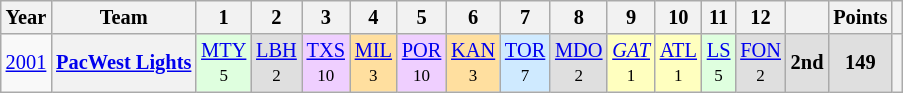<table class="wikitable" style="text-align:center; font-size:85%">
<tr>
<th scope="col">Year</th>
<th scope="col">Team</th>
<th scope="col">1</th>
<th scope="col">2</th>
<th scope="col">3</th>
<th scope="col">4</th>
<th scope="col">5</th>
<th scope="col">6</th>
<th scope="col">7</th>
<th scope="col">8</th>
<th scope="col">9</th>
<th scope="col">10</th>
<th scope="col">11</th>
<th scope="col">12</th>
<th scope="col"></th>
<th scope="col">Points</th>
<th scope="col"></th>
</tr>
<tr>
<td><a href='#'>2001</a></td>
<th nowrap><a href='#'>PacWest Lights</a></th>
<td style="background:#dfffdf;"><a href='#'>MTY</a><br><small>5</small></td>
<td style="background:#dfdfdf;"><a href='#'>LBH</a><br><small>2</small></td>
<td style="background:#efcfff;"><a href='#'>TXS</a><br><small>10</small></td>
<td style="background:#ffdf9f;"><a href='#'>MIL</a><br><small>3</small></td>
<td style="background:#efcfff;"><a href='#'>POR</a><br><small>10</small></td>
<td style="background:#ffdf9f;"><a href='#'>KAN</a><br><small>3</small></td>
<td style="background:#cfeaff;"><a href='#'>TOR</a><br><small>7</small></td>
<td style="background:#dfdfdf;"><a href='#'>MDO</a><br><small>2</small></td>
<td style="background:#ffffbf;"><em><a href='#'>GAT</a></em><br><small>1</small></td>
<td style="background:#ffffbf;"><a href='#'>ATL</a><br><small>1</small></td>
<td style="background:#dfffdf;"><a href='#'>LS</a><br><small>5</small></td>
<td style="background:#dfdfdf;"><a href='#'>FON</a><br><small>2</small></td>
<td style="background:#dfdfdf;"><strong>2nd</strong></td>
<td style="background:#dfdfdf;"><strong>149</strong></td>
<th scope="row"></th>
</tr>
</table>
